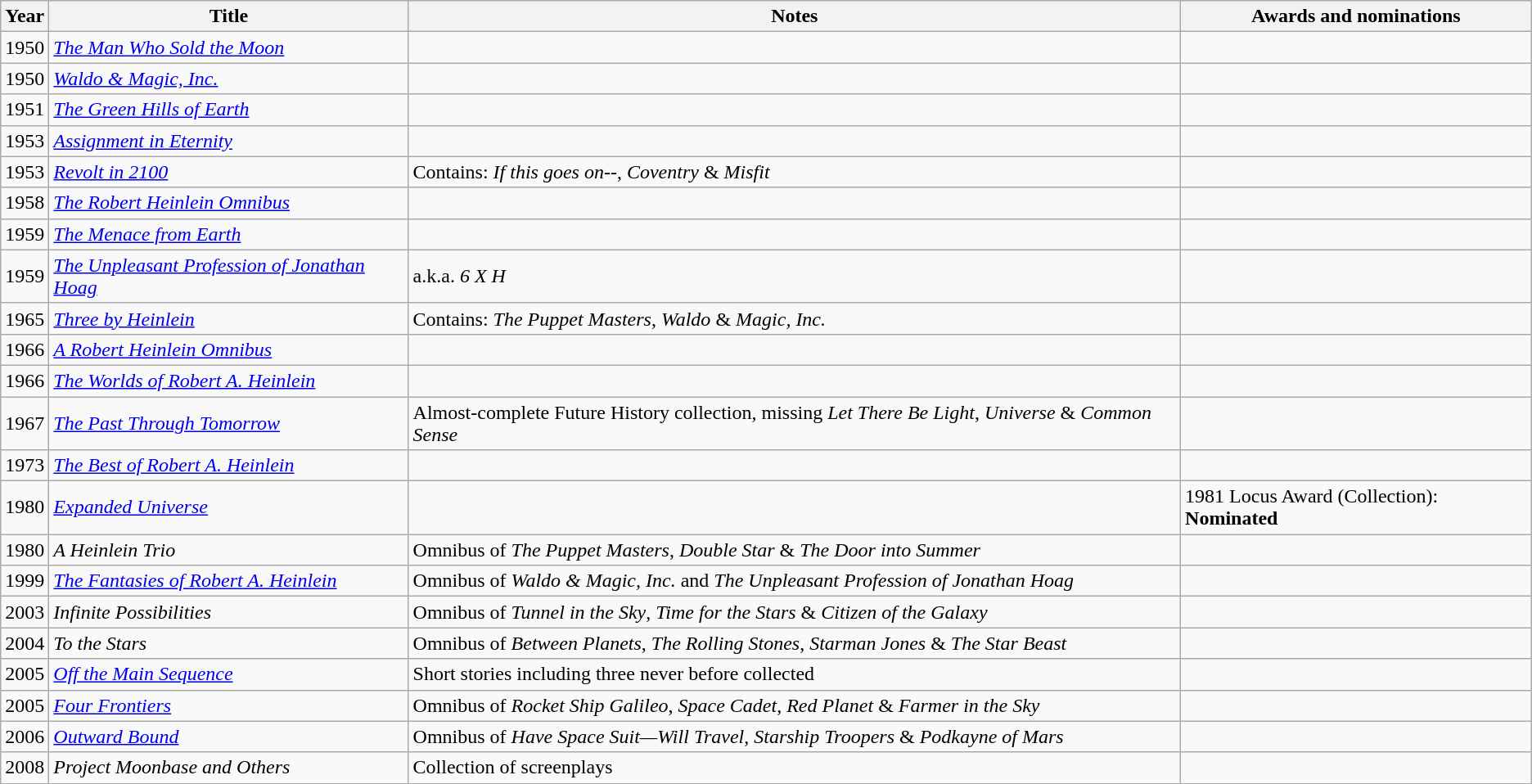<table class="wikitable">
<tr>
<th>Year</th>
<th>Title</th>
<th>Notes</th>
<th>Awards and nominations</th>
</tr>
<tr>
<td>1950</td>
<td><em><a href='#'>The Man Who Sold the Moon</a></em></td>
<td></td>
<td></td>
</tr>
<tr>
<td>1950</td>
<td><em><a href='#'>Waldo & Magic, Inc.</a></em></td>
<td></td>
<td></td>
</tr>
<tr>
<td>1951</td>
<td><em><a href='#'>The Green Hills of Earth</a></em></td>
<td></td>
<td></td>
</tr>
<tr>
<td>1953</td>
<td><em><a href='#'>Assignment in Eternity</a></em></td>
<td></td>
<td></td>
</tr>
<tr>
<td>1953</td>
<td><em><a href='#'>Revolt in 2100</a></em></td>
<td>Contains: <em>If this goes on--</em>, <em>Coventry</em> & <em>Misfit</em></td>
<td></td>
</tr>
<tr>
<td>1958</td>
<td><em><a href='#'>The Robert Heinlein Omnibus</a></em></td>
<td></td>
<td></td>
</tr>
<tr>
<td>1959</td>
<td><em><a href='#'>The Menace from Earth</a></em></td>
<td></td>
<td></td>
</tr>
<tr>
<td>1959</td>
<td><em><a href='#'>The Unpleasant Profession of Jonathan Hoag</a></em></td>
<td>a.k.a. <em>6 X H</em></td>
<td></td>
</tr>
<tr>
<td>1965</td>
<td><em><a href='#'>Three by Heinlein</a></em></td>
<td>Contains: <em>The Puppet Masters</em>, <em>Waldo</em> & <em>Magic, Inc.</em></td>
<td></td>
</tr>
<tr>
<td>1966</td>
<td><em><a href='#'>A Robert Heinlein Omnibus</a></em></td>
<td></td>
<td></td>
</tr>
<tr>
<td>1966</td>
<td><em><a href='#'>The Worlds of Robert A. Heinlein</a></em></td>
<td></td>
<td></td>
</tr>
<tr>
<td>1967</td>
<td><em><a href='#'>The Past Through Tomorrow</a></em></td>
<td>Almost-complete Future History collection, missing <em>Let There Be Light</em>, <em>Universe</em> & <em>Common Sense</em></td>
<td></td>
</tr>
<tr>
<td>1973</td>
<td><em><a href='#'>The Best of Robert A. Heinlein</a></em></td>
<td></td>
<td></td>
</tr>
<tr>
<td>1980</td>
<td><em><a href='#'>Expanded Universe</a></em></td>
<td></td>
<td>1981 Locus Award (Collection): <strong>Nominated</strong></td>
</tr>
<tr>
<td>1980</td>
<td><em>A Heinlein Trio</em> </td>
<td>Omnibus of <em>The Puppet Masters</em>, <em>Double Star</em> & <em>The Door into Summer</em></td>
<td></td>
</tr>
<tr>
<td>1999</td>
<td><em><a href='#'>The Fantasies of Robert A. Heinlein</a></em></td>
<td>Omnibus of <em>Waldo & Magic, Inc.</em> and <em>The Unpleasant Profession of Jonathan Hoag</em></td>
<td></td>
</tr>
<tr>
<td>2003</td>
<td><em>Infinite Possibilities</em></td>
<td>Omnibus of <em>Tunnel in the Sky</em>, <em>Time for the Stars</em> & <em>Citizen of the Galaxy</em></td>
<td></td>
</tr>
<tr>
<td>2004</td>
<td><em>To the Stars</em></td>
<td>Omnibus of <em>Between Planets</em>, <em>The Rolling Stones</em>, <em>Starman Jones</em> & <em>The Star Beast</em></td>
<td></td>
</tr>
<tr>
<td>2005</td>
<td><em><a href='#'>Off the Main Sequence</a></em></td>
<td>Short stories including three never before collected</td>
<td></td>
</tr>
<tr>
<td>2005</td>
<td><em><a href='#'>Four Frontiers</a></em></td>
<td>Omnibus of <em>Rocket Ship Galileo</em>, <em>Space Cadet</em>, <em>Red Planet</em> & <em>Farmer in the Sky</em></td>
<td></td>
</tr>
<tr>
<td>2006</td>
<td><em><a href='#'>Outward Bound</a></em></td>
<td>Omnibus of <em>Have Space Suit—Will Travel</em>, <em>Starship Troopers</em> & <em>Podkayne of Mars</em></td>
<td></td>
</tr>
<tr>
<td>2008</td>
<td><em>Project Moonbase and Others</em></td>
<td>Collection of screenplays</td>
<td></td>
</tr>
</table>
